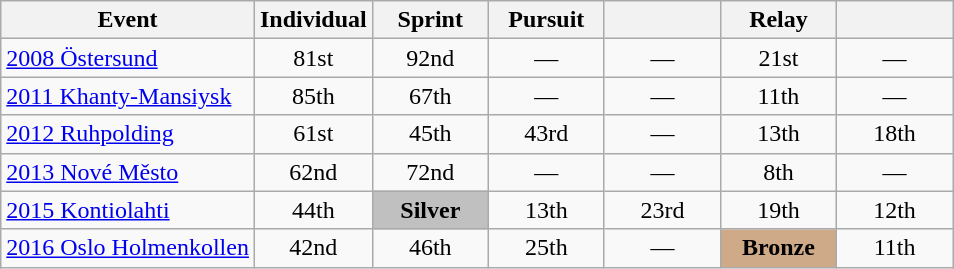<table class="wikitable" style="text-align: center;">
<tr ">
<th>Event</th>
<th style="width:70px;">Individual</th>
<th style="width:70px;">Sprint</th>
<th style="width:70px;">Pursuit</th>
<th style="width:70px;"></th>
<th style="width:70px;">Relay</th>
<th style="width:70px;"></th>
</tr>
<tr>
<td align=left> <a href='#'>2008 Östersund</a></td>
<td>81st</td>
<td>92nd</td>
<td>—</td>
<td>—</td>
<td>21st</td>
<td>—</td>
</tr>
<tr>
<td align=left> <a href='#'>2011 Khanty-Mansiysk</a></td>
<td>85th</td>
<td>67th</td>
<td>—</td>
<td>—</td>
<td>11th</td>
<td>—</td>
</tr>
<tr>
<td align=left> <a href='#'>2012 Ruhpolding</a></td>
<td>61st</td>
<td>45th</td>
<td>43rd</td>
<td>—</td>
<td>13th</td>
<td>18th</td>
</tr>
<tr>
<td align=left> <a href='#'>2013 Nové Město</a></td>
<td>62nd</td>
<td>72nd</td>
<td>—</td>
<td>—</td>
<td>8th</td>
<td>—</td>
</tr>
<tr>
<td align=left> <a href='#'>2015 Kontiolahti</a></td>
<td>44th</td>
<td style="background:silver;"><strong>Silver</strong></td>
<td>13th</td>
<td>23rd</td>
<td>19th</td>
<td>12th</td>
</tr>
<tr>
<td align=left> <a href='#'>2016 Oslo Holmenkollen</a></td>
<td>42nd</td>
<td>46th</td>
<td>25th</td>
<td>—</td>
<td style="background:#cfaa88;"><strong>Bronze</strong></td>
<td>11th</td>
</tr>
</table>
